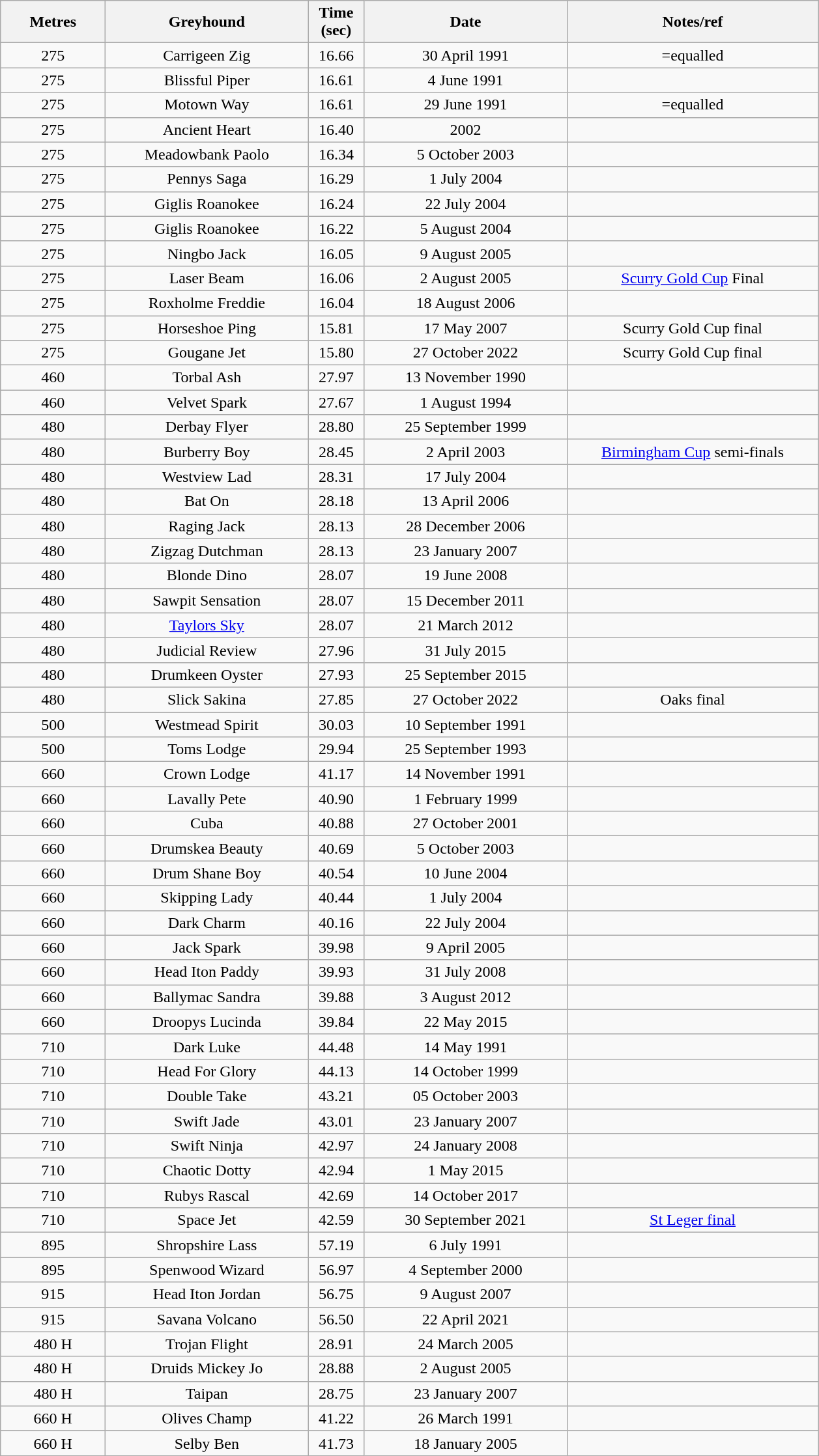<table class="wikitable" style="font-size: 100%">
<tr>
<th width=100>Metres</th>
<th width=200>Greyhound</th>
<th width=50>Time (sec)</th>
<th width=200>Date</th>
<th width=250>Notes/ref</th>
</tr>
<tr align=center>
<td>275</td>
<td>Carrigeen Zig</td>
<td>16.66</td>
<td>30 April 1991</td>
<td>=equalled</td>
</tr>
<tr align=center>
<td>275</td>
<td>Blissful Piper</td>
<td>16.61</td>
<td>4 June 1991</td>
<td></td>
</tr>
<tr align=center>
<td>275</td>
<td>Motown Way</td>
<td>16.61</td>
<td>29 June 1991</td>
<td>=equalled</td>
</tr>
<tr align=center>
<td>275</td>
<td>Ancient Heart</td>
<td>16.40</td>
<td>2002</td>
<td></td>
</tr>
<tr align=center>
<td>275</td>
<td>Meadowbank Paolo</td>
<td>16.34</td>
<td>5 October 2003</td>
<td></td>
</tr>
<tr align=center>
<td>275</td>
<td>Pennys Saga</td>
<td>16.29</td>
<td>1 July 2004</td>
<td></td>
</tr>
<tr align=center>
<td>275</td>
<td>Giglis Roanokee</td>
<td>16.24</td>
<td>22 July 2004</td>
<td></td>
</tr>
<tr align=center>
<td>275</td>
<td>Giglis Roanokee</td>
<td>16.22</td>
<td>5 August 2004</td>
<td></td>
</tr>
<tr align=center>
<td>275</td>
<td>Ningbo Jack</td>
<td>16.05</td>
<td>9 August 2005</td>
<td></td>
</tr>
<tr align=center>
<td>275</td>
<td>Laser Beam</td>
<td>16.06</td>
<td>2 August 2005</td>
<td><a href='#'>Scurry Gold Cup</a> Final</td>
</tr>
<tr align=center>
<td>275</td>
<td>Roxholme Freddie</td>
<td>16.04</td>
<td>18 August 2006</td>
<td></td>
</tr>
<tr align=center>
<td>275</td>
<td>Horseshoe Ping</td>
<td>15.81</td>
<td>17 May 2007</td>
<td>Scurry Gold Cup final</td>
</tr>
<tr align=center>
<td>275</td>
<td>Gougane Jet</td>
<td>15.80</td>
<td>27 October 2022</td>
<td>Scurry Gold Cup final</td>
</tr>
<tr align=center>
<td>460</td>
<td>Torbal Ash</td>
<td>27.97</td>
<td>13 November 1990</td>
<td></td>
</tr>
<tr align=center>
<td>460</td>
<td>Velvet Spark</td>
<td>27.67</td>
<td>1 August 1994</td>
<td></td>
</tr>
<tr align=center>
<td>480</td>
<td>Derbay Flyer</td>
<td>28.80</td>
<td>25 September 1999</td>
<td></td>
</tr>
<tr align=center>
<td>480</td>
<td>Burberry Boy</td>
<td>28.45</td>
<td>2 April 2003</td>
<td><a href='#'>Birmingham Cup</a> semi-finals</td>
</tr>
<tr align=center>
<td>480</td>
<td>Westview Lad</td>
<td>28.31</td>
<td>17 July 2004</td>
<td></td>
</tr>
<tr align=center>
<td>480</td>
<td>Bat On</td>
<td>28.18</td>
<td>13 April 2006</td>
<td></td>
</tr>
<tr align=center>
<td>480</td>
<td>Raging Jack</td>
<td>28.13</td>
<td>28 December 2006</td>
<td></td>
</tr>
<tr align=center>
<td>480</td>
<td>Zigzag Dutchman</td>
<td>28.13</td>
<td>23 January 2007</td>
<td></td>
</tr>
<tr align=center>
<td>480</td>
<td>Blonde Dino</td>
<td>28.07</td>
<td>19 June 2008</td>
<td></td>
</tr>
<tr align=center>
<td>480</td>
<td>Sawpit Sensation</td>
<td>28.07</td>
<td>15 December 2011</td>
<td></td>
</tr>
<tr align=center>
<td>480</td>
<td><a href='#'>Taylors Sky</a></td>
<td>28.07</td>
<td>21 March 2012</td>
<td></td>
</tr>
<tr align=center>
<td>480</td>
<td>Judicial Review</td>
<td>27.96</td>
<td>31 July 2015</td>
<td></td>
</tr>
<tr align=center>
<td>480</td>
<td>Drumkeen Oyster</td>
<td>27.93</td>
<td>25 September 2015</td>
<td></td>
</tr>
<tr align=center>
<td>480</td>
<td>Slick Sakina</td>
<td>27.85</td>
<td>27 October 2022</td>
<td>Oaks final</td>
</tr>
<tr align=center>
<td>500</td>
<td>Westmead Spirit</td>
<td>30.03</td>
<td>10 September 1991</td>
<td></td>
</tr>
<tr align=center>
<td>500</td>
<td>Toms Lodge</td>
<td>29.94</td>
<td>25 September 1993</td>
<td></td>
</tr>
<tr align=center>
<td>660</td>
<td>Crown Lodge</td>
<td>41.17</td>
<td>14 November 1991</td>
<td></td>
</tr>
<tr align=center>
<td>660</td>
<td>Lavally Pete</td>
<td>40.90</td>
<td>1 February 1999</td>
<td></td>
</tr>
<tr align=center>
<td>660</td>
<td>Cuba</td>
<td>40.88</td>
<td>27 October 2001</td>
<td></td>
</tr>
<tr align=center>
<td>660</td>
<td>Drumskea Beauty</td>
<td>40.69</td>
<td>5 October 2003</td>
<td></td>
</tr>
<tr align=center>
<td>660</td>
<td>Drum Shane Boy</td>
<td>40.54</td>
<td>10 June 2004</td>
<td></td>
</tr>
<tr align=center>
<td>660</td>
<td>Skipping Lady</td>
<td>40.44</td>
<td>1 July 2004</td>
<td></td>
</tr>
<tr align=center>
<td>660</td>
<td>Dark Charm</td>
<td>40.16</td>
<td>22 July 2004</td>
<td></td>
</tr>
<tr align=center>
<td>660</td>
<td>Jack Spark</td>
<td>39.98</td>
<td>9 April 2005</td>
<td></td>
</tr>
<tr align=center>
<td>660</td>
<td>Head Iton Paddy</td>
<td>39.93</td>
<td>31 July 2008</td>
<td></td>
</tr>
<tr align=center>
<td>660</td>
<td>Ballymac Sandra</td>
<td>39.88</td>
<td>3 August 2012</td>
<td></td>
</tr>
<tr align=center>
<td>660</td>
<td>Droopys Lucinda</td>
<td>39.84</td>
<td>22 May 2015</td>
<td></td>
</tr>
<tr align=center>
<td>710</td>
<td>Dark Luke</td>
<td>44.48</td>
<td>14 May 1991</td>
<td></td>
</tr>
<tr align=center>
<td>710</td>
<td>Head For Glory</td>
<td>44.13</td>
<td>14 October 1999</td>
<td></td>
</tr>
<tr align=center>
<td>710</td>
<td>Double Take</td>
<td>43.21</td>
<td>05 October 2003</td>
<td></td>
</tr>
<tr align=center>
<td>710</td>
<td>Swift Jade</td>
<td>43.01</td>
<td>23 January 2007</td>
<td></td>
</tr>
<tr align=center>
<td>710</td>
<td>Swift Ninja</td>
<td>42.97</td>
<td>24 January 2008</td>
<td></td>
</tr>
<tr align=center>
<td>710</td>
<td>Chaotic Dotty</td>
<td>42.94</td>
<td>1 May 2015</td>
<td></td>
</tr>
<tr align=center>
<td>710</td>
<td>Rubys Rascal</td>
<td>42.69</td>
<td>14 October 2017</td>
<td></td>
</tr>
<tr align=center>
<td>710</td>
<td>Space Jet</td>
<td>42.59</td>
<td>30 September 2021</td>
<td><a href='#'>St Leger final</a></td>
</tr>
<tr align=center>
<td>895</td>
<td>Shropshire Lass</td>
<td>57.19</td>
<td>6 July 1991</td>
<td></td>
</tr>
<tr align=center>
<td>895</td>
<td>Spenwood Wizard</td>
<td>56.97</td>
<td>4 September 2000</td>
<td></td>
</tr>
<tr align=center>
<td>915</td>
<td>Head Iton Jordan</td>
<td>56.75</td>
<td>9 August 2007</td>
<td></td>
</tr>
<tr align=center>
<td>915</td>
<td>Savana Volcano</td>
<td>56.50</td>
<td>22 April 2021</td>
<td></td>
</tr>
<tr align=center>
<td>480 H</td>
<td>Trojan Flight</td>
<td>28.91</td>
<td>24 March 2005</td>
<td></td>
</tr>
<tr align=center>
<td>480 H</td>
<td>Druids Mickey Jo</td>
<td>28.88</td>
<td>2 August 2005</td>
<td></td>
</tr>
<tr align=center>
<td>480 H</td>
<td>Taipan</td>
<td>28.75</td>
<td>23 January 2007</td>
<td></td>
</tr>
<tr align=center>
<td>660 H</td>
<td>Olives Champ</td>
<td>41.22</td>
<td>26 March 1991</td>
<td></td>
</tr>
<tr align=center>
<td>660 H</td>
<td>Selby Ben</td>
<td>41.73</td>
<td>18 January 2005</td>
<td></td>
</tr>
</table>
